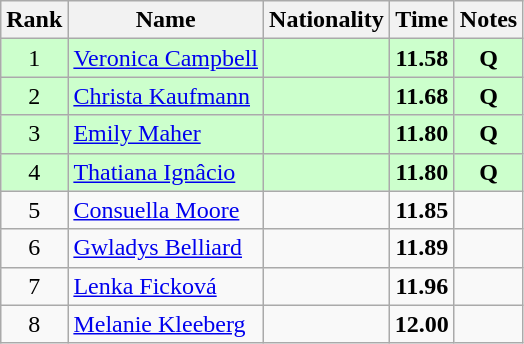<table class="wikitable sortable" style="text-align:center">
<tr>
<th>Rank</th>
<th>Name</th>
<th>Nationality</th>
<th>Time</th>
<th>Notes</th>
</tr>
<tr bgcolor=ccffcc>
<td>1</td>
<td align=left><a href='#'>Veronica Campbell</a></td>
<td align=left></td>
<td><strong>11.58</strong></td>
<td><strong>Q</strong></td>
</tr>
<tr bgcolor=ccffcc>
<td>2</td>
<td align=left><a href='#'>Christa Kaufmann</a></td>
<td align=left></td>
<td><strong>11.68</strong></td>
<td><strong>Q</strong></td>
</tr>
<tr bgcolor=ccffcc>
<td>3</td>
<td align=left><a href='#'>Emily Maher</a></td>
<td align=left></td>
<td><strong>11.80</strong></td>
<td><strong>Q</strong></td>
</tr>
<tr bgcolor=ccffcc>
<td>4</td>
<td align=left><a href='#'>Thatiana Ignâcio</a></td>
<td align=left></td>
<td><strong>11.80</strong></td>
<td><strong>Q</strong></td>
</tr>
<tr>
<td>5</td>
<td align=left><a href='#'>Consuella Moore</a></td>
<td align=left></td>
<td><strong>11.85</strong></td>
<td></td>
</tr>
<tr>
<td>6</td>
<td align=left><a href='#'>Gwladys Belliard</a></td>
<td align=left></td>
<td><strong>11.89</strong></td>
<td></td>
</tr>
<tr>
<td>7</td>
<td align=left><a href='#'>Lenka Ficková</a></td>
<td align=left></td>
<td><strong>11.96</strong></td>
<td></td>
</tr>
<tr>
<td>8</td>
<td align=left><a href='#'>Melanie Kleeberg</a></td>
<td align=left></td>
<td><strong>12.00</strong></td>
<td></td>
</tr>
</table>
